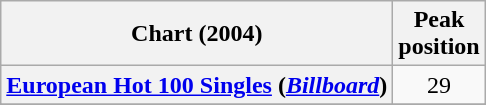<table class="wikitable sortable plainrowheaders" style="text-align:center">
<tr>
<th scope="col">Chart (2004)</th>
<th scope="col">Peak<br>position</th>
</tr>
<tr>
<th scope="row"><a href='#'>European Hot 100 Singles</a> (<em><a href='#'>Billboard</a></em>)</th>
<td>29</td>
</tr>
<tr>
</tr>
<tr>
</tr>
<tr>
</tr>
</table>
